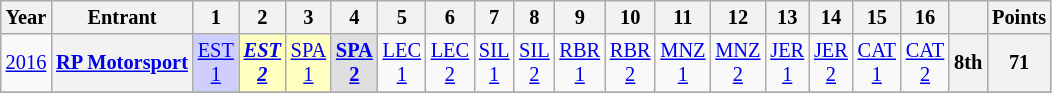<table class="wikitable" style="text-align:center; font-size:85%">
<tr>
<th>Year</th>
<th>Entrant</th>
<th>1</th>
<th>2</th>
<th>3</th>
<th>4</th>
<th>5</th>
<th>6</th>
<th>7</th>
<th>8</th>
<th>9</th>
<th>10</th>
<th>11</th>
<th>12</th>
<th>13</th>
<th>14</th>
<th>15</th>
<th>16</th>
<th></th>
<th>Points</th>
</tr>
<tr>
<td><a href='#'>2016</a></td>
<th nowrap><a href='#'>RP Motorsport</a></th>
<td style="background:#CFCFFF;"><a href='#'>EST<br>1</a><br></td>
<td style="background:#FFFFBF;"><strong><em><a href='#'>EST<br>2</a></em></strong><br></td>
<td style="background:#FFFFBF;"><a href='#'>SPA<br>1</a><br></td>
<td style="background:#DFDFDF;"><strong><a href='#'>SPA<br>2</a></strong><br></td>
<td><a href='#'>LEC<br>1</a></td>
<td><a href='#'>LEC<br>2</a></td>
<td><a href='#'>SIL<br>1</a></td>
<td><a href='#'>SIL<br>2</a></td>
<td><a href='#'>RBR<br>1</a></td>
<td><a href='#'>RBR<br>2</a></td>
<td><a href='#'>MNZ<br>1</a></td>
<td><a href='#'>MNZ<br>2</a></td>
<td><a href='#'>JER<br>1</a></td>
<td><a href='#'>JER<br>2</a></td>
<td><a href='#'>CAT<br>1</a></td>
<td><a href='#'>CAT<br>2</a></td>
<th>8th</th>
<th>71</th>
</tr>
<tr>
</tr>
</table>
